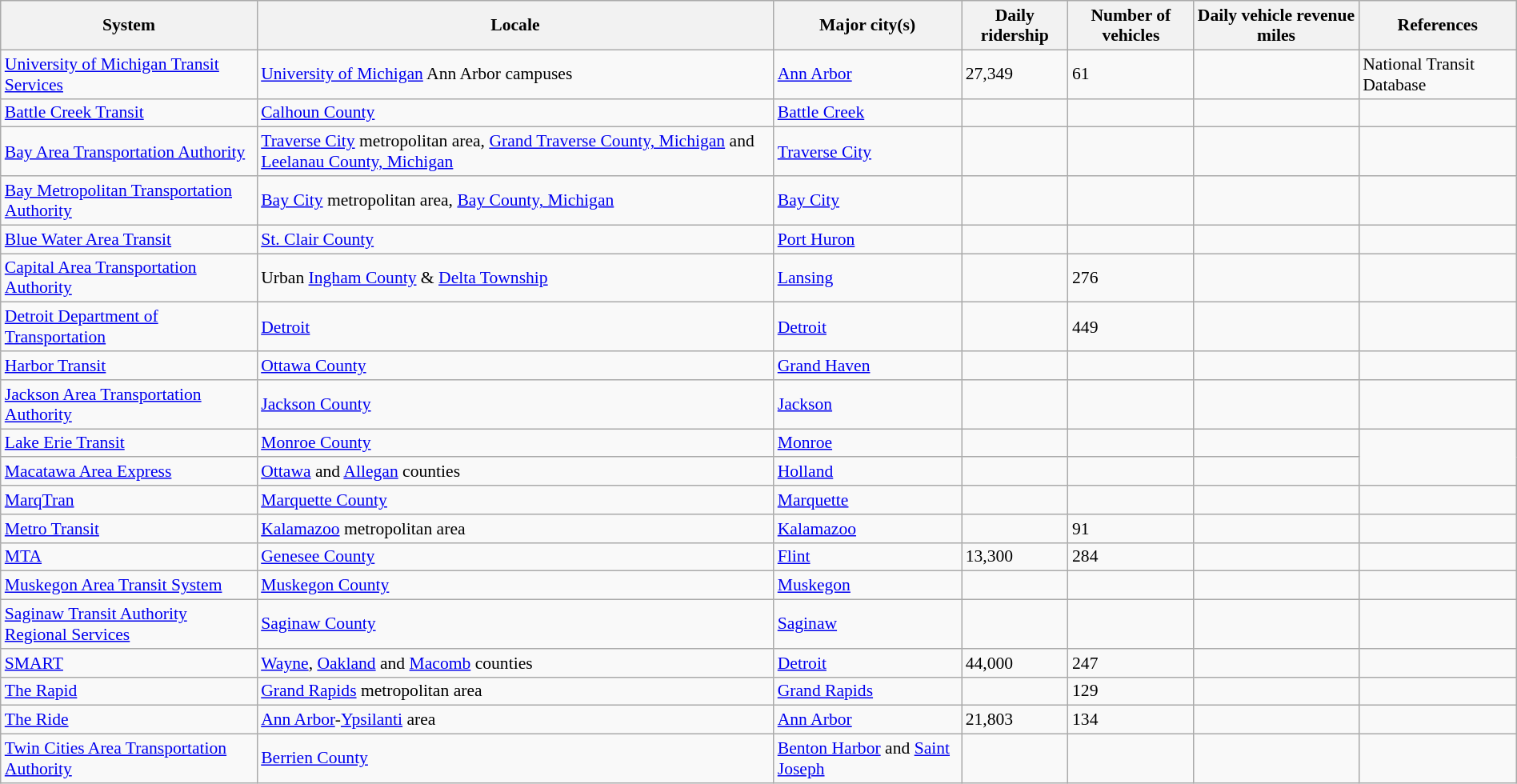<table class="wikitable sortable" style="font-size: 90%; width: 100%">
<tr>
<th>System</th>
<th>Locale</th>
<th>Major city(s)</th>
<th>Daily ridership</th>
<th>Number of vehicles</th>
<th>Daily vehicle revenue miles</th>
<th>References</th>
</tr>
<tr>
<td><a href='#'>University of Michigan Transit Services</a></td>
<td><a href='#'>University of Michigan</a> Ann Arbor campuses</td>
<td><a href='#'>Ann Arbor</a></td>
<td>27,349</td>
<td>61</td>
<td></td>
<td>National Transit Database</td>
</tr>
<tr>
<td><a href='#'>Battle Creek Transit</a></td>
<td><a href='#'>Calhoun County</a></td>
<td><a href='#'>Battle Creek</a></td>
<td></td>
<td></td>
<td></td>
<td></td>
</tr>
<tr>
<td><a href='#'>Bay Area Transportation Authority</a></td>
<td><a href='#'>Traverse City</a> metropolitan area, <a href='#'>Grand Traverse County, Michigan</a> and <a href='#'>Leelanau County, Michigan</a></td>
<td><a href='#'>Traverse City</a></td>
<td></td>
<td></td>
<td></td>
<td></td>
</tr>
<tr>
<td><a href='#'>Bay Metropolitan Transportation Authority</a></td>
<td><a href='#'>Bay City</a> metropolitan area, <a href='#'>Bay County, Michigan</a></td>
<td><a href='#'>Bay City</a></td>
<td></td>
<td></td>
<td></td>
<td></td>
</tr>
<tr>
<td><a href='#'>Blue Water Area Transit</a></td>
<td><a href='#'>St. Clair County</a></td>
<td><a href='#'>Port Huron</a></td>
<td></td>
<td></td>
<td></td>
</tr>
<tr>
<td><a href='#'>Capital Area Transportation Authority</a></td>
<td>Urban <a href='#'>Ingham County</a> & <a href='#'>Delta Township</a></td>
<td><a href='#'>Lansing</a></td>
<td></td>
<td>276</td>
<td></td>
<td></td>
</tr>
<tr>
<td><a href='#'>Detroit Department of Transportation</a></td>
<td><a href='#'>Detroit</a></td>
<td><a href='#'>Detroit</a></td>
<td></td>
<td>449</td>
<td></td>
<td></td>
</tr>
<tr>
<td><a href='#'>Harbor Transit</a></td>
<td><a href='#'>Ottawa County</a></td>
<td><a href='#'>Grand Haven</a></td>
<td></td>
<td></td>
<td></td>
<td></td>
</tr>
<tr>
<td><a href='#'>Jackson Area Transportation Authority</a></td>
<td><a href='#'>Jackson County</a></td>
<td><a href='#'>Jackson</a></td>
<td></td>
<td></td>
<td></td>
<td></td>
</tr>
<tr>
<td><a href='#'>Lake Erie Transit</a></td>
<td><a href='#'>Monroe County</a></td>
<td><a href='#'>Monroe</a></td>
<td></td>
<td></td>
<td></td>
</tr>
<tr>
<td><a href='#'>Macatawa Area Express</a></td>
<td><a href='#'>Ottawa</a> and <a href='#'>Allegan</a> counties</td>
<td><a href='#'>Holland</a></td>
<td></td>
<td></td>
<td></td>
</tr>
<tr>
<td><a href='#'>MarqTran</a></td>
<td><a href='#'>Marquette County</a></td>
<td><a href='#'>Marquette</a></td>
<td></td>
<td></td>
<td></td>
<td></td>
</tr>
<tr>
<td><a href='#'>Metro Transit</a></td>
<td><a href='#'>Kalamazoo</a> metropolitan area</td>
<td><a href='#'>Kalamazoo</a></td>
<td></td>
<td>91</td>
<td></td>
<td></td>
</tr>
<tr>
<td><a href='#'>MTA</a></td>
<td><a href='#'>Genesee County</a></td>
<td><a href='#'>Flint</a></td>
<td>13,300</td>
<td>284</td>
<td></td>
<td></td>
</tr>
<tr>
<td><a href='#'>Muskegon Area Transit System</a></td>
<td><a href='#'>Muskegon County</a></td>
<td><a href='#'>Muskegon</a></td>
<td></td>
<td></td>
<td></td>
<td></td>
</tr>
<tr>
<td><a href='#'>Saginaw Transit Authority Regional Services</a></td>
<td><a href='#'>Saginaw County</a></td>
<td><a href='#'>Saginaw</a></td>
<td></td>
<td></td>
<td></td>
<td></td>
</tr>
<tr>
<td><a href='#'>SMART</a></td>
<td><a href='#'>Wayne</a>, <a href='#'>Oakland</a> and <a href='#'>Macomb</a> counties</td>
<td><a href='#'>Detroit</a></td>
<td>44,000</td>
<td>247</td>
<td></td>
<td></td>
</tr>
<tr>
<td><a href='#'>The Rapid</a></td>
<td><a href='#'>Grand Rapids</a> metropolitan area</td>
<td><a href='#'>Grand Rapids</a></td>
<td></td>
<td>129</td>
<td></td>
<td></td>
</tr>
<tr>
<td><a href='#'>The Ride</a></td>
<td><a href='#'>Ann Arbor</a>-<a href='#'>Ypsilanti</a> area</td>
<td><a href='#'>Ann Arbor</a></td>
<td>21,803</td>
<td>134</td>
<td></td>
<td></td>
</tr>
<tr>
<td><a href='#'>Twin Cities Area Transportation Authority</a></td>
<td><a href='#'>Berrien County</a></td>
<td><a href='#'>Benton Harbor</a> and <a href='#'>Saint Joseph</a></td>
<td></td>
<td></td>
<td></td>
</tr>
</table>
